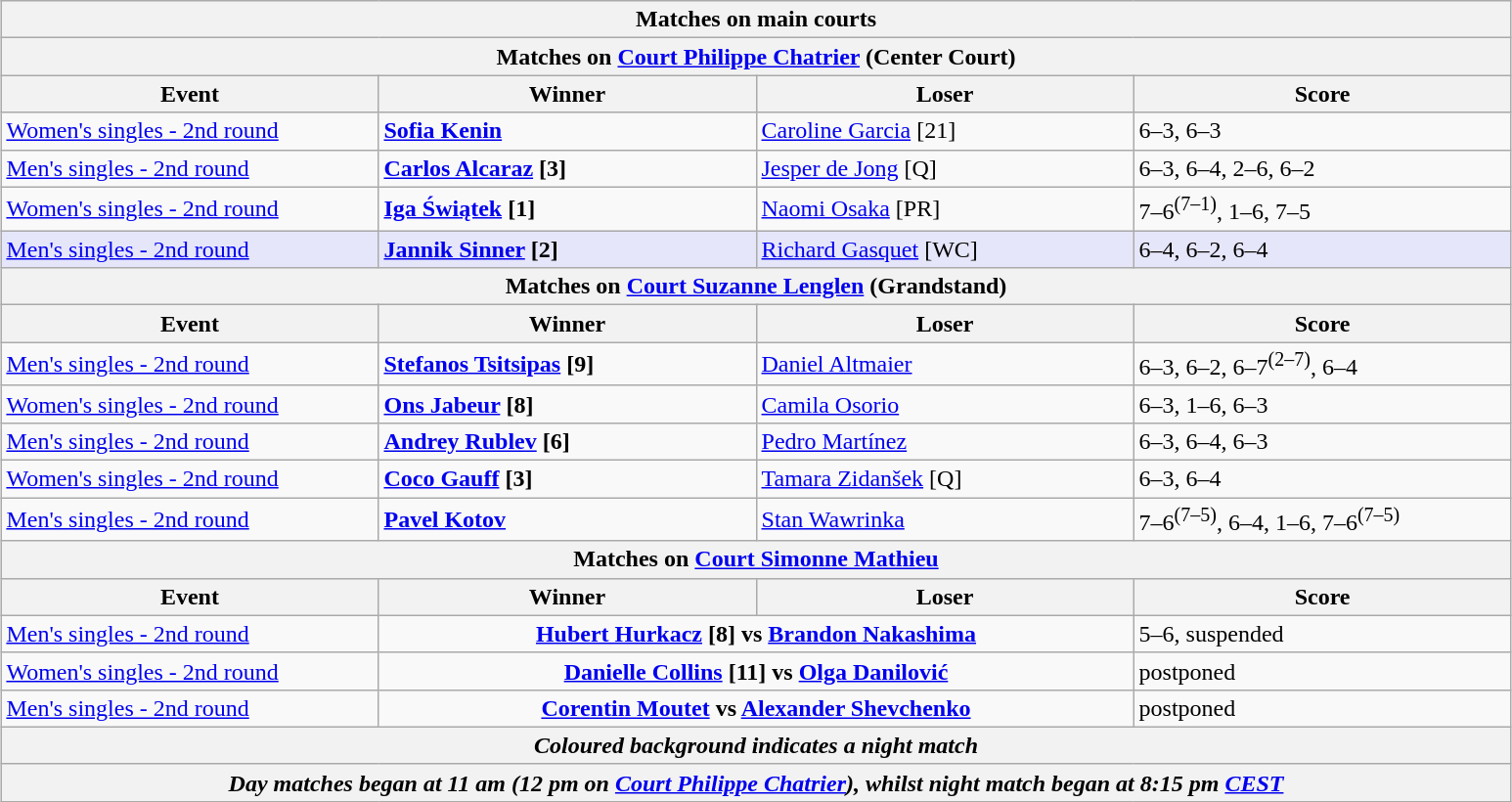<table class="wikitable" style="margin:auto;">
<tr>
<th colspan=4 style=white-space:nowrap>Matches on main courts</th>
</tr>
<tr>
<th colspan=4>Matches on <a href='#'>Court Philippe Chatrier</a> (Center Court)</th>
</tr>
<tr>
<th width=250>Event</th>
<th width=250>Winner</th>
<th width=250>Loser</th>
<th width=250>Score</th>
</tr>
<tr>
<td><a href='#'>Women's singles - 2nd round</a></td>
<td><strong> <a href='#'>Sofia Kenin</a></strong></td>
<td> <a href='#'>Caroline Garcia</a> [21]</td>
<td>6–3, 6–3</td>
</tr>
<tr>
<td><a href='#'>Men's singles - 2nd round</a></td>
<td><strong> <a href='#'>Carlos Alcaraz</a> [3]</strong></td>
<td> <a href='#'>Jesper de Jong</a> [Q]</td>
<td>6–3, 6–4, 2–6, 6–2</td>
</tr>
<tr>
<td><a href='#'>Women's singles - 2nd round</a></td>
<td><strong> <a href='#'>Iga Świątek</a> [1]</strong></td>
<td> <a href='#'>Naomi Osaka</a> [PR]</td>
<td>7–6<sup>(7–1)</sup>, 1–6, 7–5</td>
</tr>
<tr style="background:lavender">
<td><a href='#'>Men's singles - 2nd round</a></td>
<td><strong> <a href='#'>Jannik Sinner</a> [2]</strong></td>
<td> <a href='#'>Richard Gasquet</a> [WC]</td>
<td>6–4, 6–2, 6–4</td>
</tr>
<tr>
<th colspan=4>Matches on <a href='#'>Court Suzanne Lenglen</a> (Grandstand)</th>
</tr>
<tr>
<th width=250>Event</th>
<th width=250>Winner</th>
<th width=250>Loser</th>
<th width=250>Score</th>
</tr>
<tr>
<td><a href='#'>Men's singles - 2nd round</a></td>
<td><strong> <a href='#'>Stefanos Tsitsipas</a> [9]</strong></td>
<td> <a href='#'>Daniel Altmaier</a></td>
<td>6–3, 6–2, 6–7<sup>(2–7)</sup>, 6–4</td>
</tr>
<tr>
<td><a href='#'>Women's singles - 2nd round</a></td>
<td><strong> <a href='#'>Ons Jabeur</a> [8]</strong></td>
<td> <a href='#'>Camila Osorio</a></td>
<td>6–3, 1–6, 6–3</td>
</tr>
<tr>
<td><a href='#'>Men's singles - 2nd round</a></td>
<td><strong> <a href='#'>Andrey Rublev</a> [6]</strong></td>
<td> <a href='#'>Pedro Martínez</a></td>
<td>6–3, 6–4, 6–3</td>
</tr>
<tr>
<td><a href='#'>Women's singles - 2nd round</a></td>
<td><strong> <a href='#'>Coco Gauff</a> [3]</strong></td>
<td> <a href='#'>Tamara Zidanšek</a> [Q]</td>
<td>6–3, 6–4</td>
</tr>
<tr>
<td><a href='#'>Men's singles - 2nd round</a></td>
<td><strong> <a href='#'>Pavel Kotov</a></strong></td>
<td> <a href='#'>Stan Wawrinka</a></td>
<td>7–6<sup>(7–5)</sup>, 6–4, 1–6, 7–6<sup>(7–5)</sup></td>
</tr>
<tr>
<th colspan=4>Matches on <a href='#'>Court Simonne Mathieu</a></th>
</tr>
<tr>
<th width=250>Event</th>
<th width=250>Winner</th>
<th width=250>Loser</th>
<th width=250>Score</th>
</tr>
<tr>
<td><a href='#'>Men's singles - 2nd round</a></td>
<td colspan=2 align=center><strong> <a href='#'>Hubert Hurkacz</a> [8] vs  <a href='#'>Brandon Nakashima</a></strong></td>
<td>5–6, suspended</td>
</tr>
<tr>
<td><a href='#'>Women's singles - 2nd round</a></td>
<td colspan=2 align=center><strong> <a href='#'>Danielle Collins</a> [11] vs  <a href='#'>Olga Danilović</a></strong></td>
<td>postponed</td>
</tr>
<tr>
<td><a href='#'>Men's singles - 2nd round</a></td>
<td colspan=2 align=center><strong> <a href='#'>Corentin Moutet</a> vs  <a href='#'>Alexander Shevchenko</a></strong></td>
<td>postponed</td>
</tr>
<tr>
<th colspan=4><em>Coloured background indicates a night match</em></th>
</tr>
<tr>
<th colspan=4><em>Day matches began at 11 am (12 pm on <a href='#'>Court Philippe Chatrier</a>), whilst night match began at 8:15 pm <a href='#'>CEST</a></em></th>
</tr>
</table>
